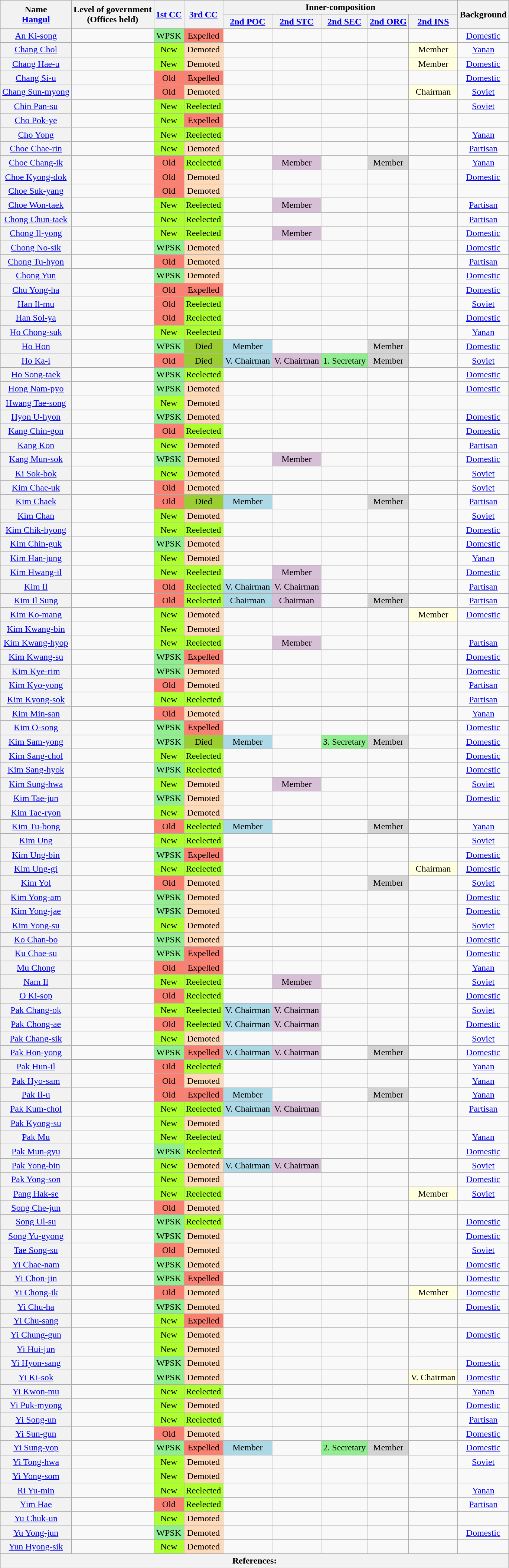<table class="wikitable sortable">
<tr>
<th rowspan="2">Name<br><a href='#'>Hangul</a></th>
<th rowspan="2">Level of government<br>(Offices held)</th>
<th rowspan="2"><a href='#'>1st CC</a></th>
<th rowspan="2"><a href='#'>3rd CC</a></th>
<th colspan="5">Inner-composition</th>
<th rowspan="2">Background</th>
</tr>
<tr>
<th><a href='#'>2nd POC</a></th>
<th><a href='#'>2nd STC</a></th>
<th><a href='#'>2nd SEC</a></th>
<th><a href='#'>2nd ORG</a></th>
<th><a href='#'>2nd INS</a></th>
</tr>
<tr>
<th align="center" scope="row" style="font-weight:normal;"><a href='#'>An Ki-song</a></th>
<td></td>
<td align="center" style="background: LightGreen">WPSK</td>
<td style="background: Salmon" align="center">Expelled</td>
<td data-sort-value="100"></td>
<td data-sort-value="100"></td>
<td data-sort-value="100"></td>
<td data-sort-value="100"></td>
<td data-sort-value="100"></td>
<td align="center"><a href='#'>Domestic</a></td>
</tr>
<tr>
<th align="center" scope="row" style="font-weight:normal;"><a href='#'>Chang Chol</a></th>
<td></td>
<td align="center" style="background: GreenYellow">New</td>
<td style="background: PeachPuff" align="center">Demoted</td>
<td data-sort-value="100"></td>
<td data-sort-value="100"></td>
<td data-sort-value="100"></td>
<td data-sort-value="100"></td>
<td data-sort-value="5" align="center" style="background: LightYellow">Member</td>
<td align="center"><a href='#'>Yanan</a></td>
</tr>
<tr>
<th align="center" scope="row" style="font-weight:normal;"><a href='#'>Chang Hae-u</a></th>
<td></td>
<td align="center" style="background: GreenYellow">New</td>
<td style="background: PeachPuff" align="center">Demoted</td>
<td data-sort-value="100"></td>
<td data-sort-value="100"></td>
<td data-sort-value="100"></td>
<td data-sort-value="100"></td>
<td data-sort-value="2" align="center" style="background: LightYellow">Member</td>
<td align="center"><a href='#'>Domestic</a></td>
</tr>
<tr>
<th align="center" scope="row" style="font-weight:normal;"><a href='#'>Chang Si-u</a></th>
<td></td>
<td style="background: Salmon" align="center">Old</td>
<td style="background: Salmon" align="center">Expelled</td>
<td data-sort-value="100"></td>
<td data-sort-value="100"></td>
<td data-sort-value="100"></td>
<td data-sort-value="100"></td>
<td data-sort-value="100"></td>
<td align="center"><a href='#'>Domestic</a></td>
</tr>
<tr>
<th align="center" scope="row" style="font-weight:normal;"><a href='#'>Chang Sun-myong</a></th>
<td></td>
<td style="background: Salmon" align="center">Old</td>
<td style="background: PeachPuff" align="center">Demoted</td>
<td data-sort-value="100"></td>
<td data-sort-value="100"></td>
<td data-sort-value="100"></td>
<td data-sort-value="100"></td>
<td data-sort-value="1" align="center" style="background: LightYellow">Chairman</td>
<td align="center"><a href='#'>Soviet</a></td>
</tr>
<tr>
<th align="center" scope="row" style="font-weight:normal;"><a href='#'>Chin Pan-su</a></th>
<td></td>
<td align="center" style="background: GreenYellow">New</td>
<td align="center" style="background: GreenYellow">Reelected</td>
<td data-sort-value="100"></td>
<td data-sort-value="100"></td>
<td data-sort-value="100"></td>
<td data-sort-value="100"></td>
<td data-sort-value="100"></td>
<td align="center"><a href='#'>Soviet</a></td>
</tr>
<tr>
<th align="center" scope="row" style="font-weight:normal;"><a href='#'>Cho Pok-ye</a></th>
<td></td>
<td align="center" style="background: GreenYellow">New</td>
<td style="background: Salmon" align="center">Expelled</td>
<td data-sort-value="100"></td>
<td data-sort-value="100"></td>
<td data-sort-value="100"></td>
<td data-sort-value="100"></td>
<td data-sort-value="100"></td>
<td align="center"></td>
</tr>
<tr>
<th align="center" scope="row" style="font-weight:normal;"><a href='#'>Cho Yong</a></th>
<td></td>
<td align="center" style="background: GreenYellow">New</td>
<td align="center" style="background: GreenYellow">Reelected</td>
<td data-sort-value="100"></td>
<td data-sort-value="100"></td>
<td data-sort-value="100"></td>
<td data-sort-value="100"></td>
<td data-sort-value="100"></td>
<td align="center"><a href='#'>Yanan</a></td>
</tr>
<tr>
<th align="center" scope="row" style="font-weight:normal;"><a href='#'>Choe Chae-rin</a></th>
<td></td>
<td align="center" style="background: GreenYellow">New</td>
<td style="background: PeachPuff" align="center">Demoted</td>
<td data-sort-value="100"></td>
<td data-sort-value="100"></td>
<td data-sort-value="100"></td>
<td data-sort-value="100"></td>
<td data-sort-value="100"></td>
<td align="center"><a href='#'>Partisan</a></td>
</tr>
<tr>
<th align="center" scope="row" style="font-weight:normal;"><a href='#'>Choe Chang-ik</a></th>
<td></td>
<td style="background: Salmon" align="center">Old</td>
<td align="center" style="background: GreenYellow">Reelected</td>
<td data-sort-value="100"></td>
<td data-sort-value="6" align="center" style="background: thistle">Member</td>
<td data-sort-value="100"></td>
<td data-sort-value="10" align="center" style="background: LightGray">Member</td>
<td data-sort-value="100"></td>
<td align="center"><a href='#'>Yanan</a></td>
</tr>
<tr>
<th align="center" scope="row" style="font-weight:normal;"><a href='#'>Choe Kyong-dok</a></th>
<td></td>
<td style="background: Salmon" align="center">Old</td>
<td style="background: PeachPuff" align="center">Demoted</td>
<td data-sort-value="100"></td>
<td data-sort-value="100"></td>
<td data-sort-value="100"></td>
<td data-sort-value="100"></td>
<td data-sort-value="100"></td>
<td align="center"><a href='#'>Domestic</a></td>
</tr>
<tr>
<th align="center" scope="row" style="font-weight:normal;"><a href='#'>Choe Suk-yang</a></th>
<td></td>
<td style="background: Salmon" align="center">Old</td>
<td style="background: PeachPuff" align="center">Demoted</td>
<td data-sort-value="100"></td>
<td data-sort-value="100"></td>
<td data-sort-value="100"></td>
<td data-sort-value="100"></td>
<td data-sort-value="100"></td>
<td align="center"></td>
</tr>
<tr>
<th align="center" scope="row" style="font-weight:normal;"><a href='#'>Choe Won-taek</a></th>
<td></td>
<td align="center" style="background: GreenYellow">New</td>
<td align="center" style="background: GreenYellow">Reelected</td>
<td data-sort-value="100"></td>
<td data-sort-value="5" align="center" style="background: thistle">Member</td>
<td data-sort-value="100"></td>
<td data-sort-value="100"></td>
<td data-sort-value="100"></td>
<td align="center"><a href='#'>Partisan</a></td>
</tr>
<tr>
<th align="center" scope="row" style="font-weight:normal;"><a href='#'>Chong Chun-taek</a></th>
<td></td>
<td align="center" style="background: GreenYellow">New</td>
<td align="center" style="background: GreenYellow">Reelected</td>
<td data-sort-value="100"></td>
<td data-sort-value="100"></td>
<td data-sort-value="100"></td>
<td data-sort-value="100"></td>
<td data-sort-value="100"></td>
<td align="center"><a href='#'>Partisan</a></td>
</tr>
<tr>
<th align="center" scope="row" style="font-weight:normal;"><a href='#'>Chong Il-yong</a></th>
<td></td>
<td align="center" style="background: GreenYellow">New</td>
<td align="center" style="background: GreenYellow">Reelected</td>
<td data-sort-value="100"></td>
<td data-sort-value="7" align="center" style="background: thistle">Member</td>
<td data-sort-value="100"></td>
<td data-sort-value="100"></td>
<td data-sort-value="100"></td>
<td align="center"><a href='#'>Domestic</a></td>
</tr>
<tr>
<th align="center" scope="row" style="font-weight:normal;"><a href='#'>Chong No-sik</a></th>
<td></td>
<td align="center" style="background: LightGreen">WPSK</td>
<td style="background: PeachPuff" align="center">Demoted</td>
<td data-sort-value="100"></td>
<td data-sort-value="100"></td>
<td data-sort-value="100"></td>
<td data-sort-value="100"></td>
<td data-sort-value="100"></td>
<td align="center"><a href='#'>Domestic</a></td>
</tr>
<tr>
<th align="center" scope="row" style="font-weight:normal;"><a href='#'>Chong Tu-hyon</a></th>
<td></td>
<td style="background: Salmon" align="center">Old</td>
<td style="background: PeachPuff" align="center">Demoted</td>
<td data-sort-value="100"></td>
<td data-sort-value="100"></td>
<td data-sort-value="100"></td>
<td data-sort-value="100"></td>
<td data-sort-value="100"></td>
<td align="center"><a href='#'>Partisan</a></td>
</tr>
<tr>
<th align="center" scope="row" style="font-weight:normal;"><a href='#'>Chong Yun</a></th>
<td></td>
<td align="center" style="background: LightGreen">WPSK</td>
<td style="background: PeachPuff" align="center">Demoted</td>
<td data-sort-value="100"></td>
<td data-sort-value="100"></td>
<td data-sort-value="100"></td>
<td data-sort-value="100"></td>
<td data-sort-value="100"></td>
<td align="center"><a href='#'>Domestic</a></td>
</tr>
<tr>
<th align="center" scope="row" style="font-weight:normal;"><a href='#'>Chu Yong-ha</a></th>
<td></td>
<td style="background: Salmon" align="center">Old</td>
<td style="background: Salmon" align="center">Expelled</td>
<td data-sort-value="100"></td>
<td data-sort-value="100"></td>
<td data-sort-value="100"></td>
<td data-sort-value="100"></td>
<td data-sort-value="100"></td>
<td align="center"><a href='#'>Domestic</a></td>
</tr>
<tr>
<th align="center" scope="row" style="font-weight:normal;"><a href='#'>Han Il-mu</a></th>
<td></td>
<td style="background: Salmon" align="center">Old</td>
<td align="center" style="background: GreenYellow">Reelected</td>
<td data-sort-value="100"></td>
<td data-sort-value="100"></td>
<td data-sort-value="100"></td>
<td data-sort-value="100"></td>
<td data-sort-value="100"></td>
<td align="center"><a href='#'>Soviet</a></td>
</tr>
<tr>
<th align="center" scope="row" style="font-weight:normal;"><a href='#'>Han Sol-ya</a></th>
<td></td>
<td style="background: Salmon" align="center">Old</td>
<td align="center" style="background: GreenYellow">Reelected</td>
<td data-sort-value="100"></td>
<td data-sort-value="100"></td>
<td data-sort-value="100"></td>
<td data-sort-value="100"></td>
<td data-sort-value="100"></td>
<td align="center"><a href='#'>Domestic</a></td>
</tr>
<tr>
<th align="center" scope="row" style="font-weight:normal;"><a href='#'>Ho Chong-suk</a></th>
<td></td>
<td align="center" style="background: GreenYellow">New</td>
<td align="center" style="background: GreenYellow">Reelected</td>
<td data-sort-value="100"></td>
<td data-sort-value="100"></td>
<td data-sort-value="100"></td>
<td data-sort-value="100"></td>
<td data-sort-value="100"></td>
<td align="center"><a href='#'>Yanan</a></td>
</tr>
<tr>
<th align="center" scope="row" style="font-weight:normal;"><a href='#'>Ho Hon</a></th>
<td></td>
<td align="center" style="background: LightGreen">WPSK</td>
<td data-sort-value="1" align="center" style="background: YellowGreen">Died</td>
<td data-sort-value="3"  align="center" style="background: LightBlue">Member</td>
<td data-sort-value="100"></td>
<td data-sort-value="100"></td>
<td data-sort-value="9" align="center" style="background: LightGray">Member</td>
<td data-sort-value="100"></td>
<td align="center"><a href='#'>Domestic</a></td>
</tr>
<tr>
<th align="center" scope="row" style="font-weight:normal;"><a href='#'>Ho Ka-i</a></th>
<td></td>
<td style="background: Salmon" align="center">Old</td>
<td data-sort-value="1" align="center" style="background: YellowGreen">Died</td>
<td data-sort-value="2" align="center" style="background: LightBlue">V. Chairman</td>
<td data-sort-value="2" align="center" style="background: thistle">V. Chairman</td>
<td data-sort-value="1" style="background: LightGreen" align="center">1. Secretary</td>
<td data-sort-value="5" align="center" style="background: LightGray">Member</td>
<td data-sort-value="100"></td>
<td align="center"><a href='#'>Soviet</a></td>
</tr>
<tr>
<th align="center" scope="row" style="font-weight:normal;"><a href='#'>Ho Song-taek</a></th>
<td></td>
<td align="center" style="background: LightGreen">WPSK</td>
<td align="center" style="background: GreenYellow">Reelected</td>
<td data-sort-value="100"></td>
<td data-sort-value="100"></td>
<td data-sort-value="100"></td>
<td data-sort-value="100"></td>
<td data-sort-value="100"></td>
<td align="center"><a href='#'>Domestic</a></td>
</tr>
<tr>
<th align="center" scope="row" style="font-weight:normal;"><a href='#'>Hong Nam-pyo</a></th>
<td></td>
<td align="center" style="background: LightGreen">WPSK</td>
<td style="background: PeachPuff" align="center">Demoted</td>
<td data-sort-value="100"></td>
<td data-sort-value="100"></td>
<td data-sort-value="100"></td>
<td data-sort-value="100"></td>
<td data-sort-value="100"></td>
<td align="center"><a href='#'>Domestic</a></td>
</tr>
<tr>
<th align="center" scope="row" style="font-weight:normal;"><a href='#'>Hwang Tae-song</a></th>
<td></td>
<td align="center" style="background: GreenYellow">New</td>
<td style="background: PeachPuff" align="center">Demoted</td>
<td data-sort-value="100"></td>
<td data-sort-value="100"></td>
<td data-sort-value="100"></td>
<td data-sort-value="100"></td>
<td data-sort-value="100"></td>
<td align="center"></td>
</tr>
<tr>
<th align="center" scope="row" style="font-weight:normal;"><a href='#'>Hyon U-hyon</a></th>
<td></td>
<td align="center" style="background: LightGreen">WPSK</td>
<td style="background: PeachPuff" align="center">Demoted</td>
<td data-sort-value="100"></td>
<td data-sort-value="100"></td>
<td data-sort-value="100"></td>
<td data-sort-value="100"></td>
<td data-sort-value="100"></td>
<td align="center"><a href='#'>Domestic</a></td>
</tr>
<tr>
<th align="center" scope="row" style="font-weight:normal;"><a href='#'>Kang Chin-gon</a></th>
<td></td>
<td style="background: Salmon" align="center">Old</td>
<td align="center" style="background: GreenYellow">Reelected</td>
<td data-sort-value="100"></td>
<td data-sort-value="100"></td>
<td data-sort-value="100"></td>
<td data-sort-value="100"></td>
<td data-sort-value="100"></td>
<td align="center"><a href='#'>Domestic</a></td>
</tr>
<tr>
<th align="center" scope="row" style="font-weight:normal;"><a href='#'>Kang Kon</a></th>
<td></td>
<td align="center" style="background: GreenYellow">New</td>
<td style="background: PeachPuff" align="center">Demoted</td>
<td data-sort-value="100"></td>
<td data-sort-value="100"></td>
<td data-sort-value="100"></td>
<td data-sort-value="100"></td>
<td data-sort-value="100"></td>
<td align="center"><a href='#'>Partisan</a></td>
</tr>
<tr>
<th align="center" scope="row" style="font-weight:normal;"><a href='#'>Kang Mun-sok</a></th>
<td></td>
<td align="center" style="background: LightGreen">WPSK</td>
<td style="background: PeachPuff" align="center">Demoted</td>
<td data-sort-value="100"></td>
<td data-sort-value="9" align="center" style="background: thistle">Member</td>
<td data-sort-value="100"></td>
<td data-sort-value="100"></td>
<td data-sort-value="100"></td>
<td align="center"><a href='#'>Domestic</a></td>
</tr>
<tr>
<th align="center" scope="row" style="font-weight:normal;"><a href='#'>Ki Sok-bok</a></th>
<td></td>
<td align="center" style="background: GreenYellow">New</td>
<td style="background: PeachPuff" align="center">Demoted</td>
<td data-sort-value="100"></td>
<td data-sort-value="100"></td>
<td data-sort-value="100"></td>
<td data-sort-value="100"></td>
<td data-sort-value="100"></td>
<td align="center"><a href='#'>Soviet</a></td>
</tr>
<tr>
<th align="center" scope="row" style="font-weight:normal;"><a href='#'>Kim Chae-uk</a></th>
<td></td>
<td style="background: Salmon" align="center">Old</td>
<td style="background: PeachPuff" align="center">Demoted</td>
<td data-sort-value="100"></td>
<td data-sort-value="100"></td>
<td data-sort-value="100"></td>
<td data-sort-value="100"></td>
<td data-sort-value="100"></td>
<td align="center"><a href='#'>Soviet</a></td>
</tr>
<tr>
<th align="center" scope="row" style="font-weight:normal;"><a href='#'>Kim Chaek</a></th>
<td></td>
<td style="background: Salmon" align="center">Old</td>
<td data-sort-value="1" align="center" style="background: YellowGreen">Died</td>
<td data-sort-value="3"  align="center" style="background: LightBlue">Member</td>
<td data-sort-value="100"></td>
<td data-sort-value="100"></td>
<td data-sort-value="3" align="center" style="background: LightGray">Member</td>
<td data-sort-value="100"></td>
<td align="center"><a href='#'>Partisan</a></td>
</tr>
<tr>
<th align="center" scope="row" style="font-weight:normal;"><a href='#'>Kim Chan</a></th>
<td></td>
<td align="center" style="background: GreenYellow">New</td>
<td style="background: PeachPuff" align="center">Demoted</td>
<td data-sort-value="100"></td>
<td data-sort-value="100"></td>
<td data-sort-value="100"></td>
<td data-sort-value="100"></td>
<td data-sort-value="100"></td>
<td align="center"><a href='#'>Soviet</a></td>
</tr>
<tr>
<th align="center" scope="row" style="font-weight:normal;"><a href='#'>Kim Chik-hyong</a></th>
<td></td>
<td align="center" style="background: GreenYellow">New</td>
<td align="center" style="background: GreenYellow">Reelected</td>
<td data-sort-value="100"></td>
<td data-sort-value="100"></td>
<td data-sort-value="100"></td>
<td data-sort-value="100"></td>
<td data-sort-value="100"></td>
<td align="center"><a href='#'>Domestic</a></td>
</tr>
<tr>
<th align="center" scope="row" style="font-weight:normal;"><a href='#'>Kim Chin-guk</a></th>
<td></td>
<td align="center" style="background: LightGreen">WPSK</td>
<td style="background: PeachPuff" align="center">Demoted</td>
<td data-sort-value="100"></td>
<td data-sort-value="100"></td>
<td data-sort-value="100"></td>
<td data-sort-value="100"></td>
<td data-sort-value="100"></td>
<td align="center"><a href='#'>Domestic</a></td>
</tr>
<tr>
<th align="center" scope="row" style="font-weight:normal;"><a href='#'>Kim Han-jung</a></th>
<td></td>
<td align="center" style="background: GreenYellow">New</td>
<td style="background: PeachPuff" align="center">Demoted</td>
<td data-sort-value="100"></td>
<td data-sort-value="100"></td>
<td data-sort-value="100"></td>
<td data-sort-value="100"></td>
<td data-sort-value="100"></td>
<td align="center"><a href='#'>Yanan</a></td>
</tr>
<tr>
<th align="center" scope="row" style="font-weight:normal;"><a href='#'>Kim Hwang-il</a></th>
<td></td>
<td align="center" style="background: GreenYellow">New</td>
<td align="center" style="background: GreenYellow">Reelected</td>
<td data-sort-value="100"></td>
<td data-sort-value="8" align="center" style="background: thistle">Member</td>
<td data-sort-value="100"></td>
<td data-sort-value="100"></td>
<td data-sort-value="100"></td>
<td align="center"><a href='#'>Domestic</a></td>
</tr>
<tr>
<th align="center" scope="row" style="font-weight:normal;"><a href='#'>Kim Il</a></th>
<td></td>
<td style="background: Salmon" align="center">Old</td>
<td align="center" style="background: GreenYellow">Reelected</td>
<td data-sort-value="2" style="background: LightBlue">V. Chairman</td>
<td data-sort-value="2" style="background: thistle">V. Chairman</td>
<td data-sort-value="100"></td>
<td data-sort-value="100"></td>
<td data-sort-value="100"></td>
<td align="center"><a href='#'>Partisan</a></td>
</tr>
<tr>
<th align="center" scope="row" style="font-weight:normal;"><a href='#'>Kim Il Sung</a></th>
<td></td>
<td style="background: Salmon" align="center">Old</td>
<td align="center" style="background: GreenYellow">Reelected</td>
<td data-sort-value="1" align="center" style="background: LightBlue">Chairman</td>
<td data-sort-value="1" align="center" style="background: thistle">Chairman</td>
<td data-sort-value="100"></td>
<td data-sort-value="1" align="center" style="background: LightGray">Member</td>
<td data-sort-value="100"></td>
<td align="center"><a href='#'>Partisan</a></td>
</tr>
<tr>
<th align="center" scope="row" style="font-weight:normal;"><a href='#'>Kim Ko-mang</a></th>
<td></td>
<td align="center" style="background: GreenYellow">New</td>
<td style="background: PeachPuff" align="center">Demoted</td>
<td data-sort-value="100"></td>
<td data-sort-value="100"></td>
<td data-sort-value="100"></td>
<td data-sort-value="100"></td>
<td data-sort-value="3" align="center" style="background: LightYellow">Member</td>
<td align="center"><a href='#'>Domestic</a></td>
</tr>
<tr>
<th align="center" scope="row" style="font-weight:normal;"><a href='#'>Kim Kwang-bin</a></th>
<td></td>
<td align="center" style="background: GreenYellow">New</td>
<td style="background: PeachPuff" align="center">Demoted</td>
<td data-sort-value="100"></td>
<td data-sort-value="100"></td>
<td data-sort-value="100"></td>
<td data-sort-value="100"></td>
<td data-sort-value="100"></td>
<td align="center"></td>
</tr>
<tr>
<th align="center" scope="row" style="font-weight:normal;"><a href='#'>Kim Kwang-hyop</a></th>
<td></td>
<td align="center" style="background: GreenYellow">New</td>
<td align="center" style="background: GreenYellow">Reelected</td>
<td data-sort-value="100"></td>
<td data-sort-value="11" align="center" style="background: thistle">Member</td>
<td data-sort-value="100"></td>
<td data-sort-value="100"></td>
<td data-sort-value="100"></td>
<td align="center"><a href='#'>Partisan</a></td>
</tr>
<tr>
<th align="center" scope="row" style="font-weight:normal;"><a href='#'>Kim Kwang-su</a></th>
<td></td>
<td align="center" style="background: LightGreen">WPSK</td>
<td style="background: Salmon" align="center">Expelled</td>
<td data-sort-value="100"></td>
<td data-sort-value="100"></td>
<td data-sort-value="100"></td>
<td data-sort-value="100"></td>
<td data-sort-value="100"></td>
<td align="center"><a href='#'>Domestic</a></td>
</tr>
<tr>
<th align="center" scope="row" style="font-weight:normal;"><a href='#'>Kim Kye-rim</a></th>
<td></td>
<td align="center" style="background: LightGreen">WPSK</td>
<td style="background: PeachPuff" align="center">Demoted</td>
<td data-sort-value="100"></td>
<td data-sort-value="100"></td>
<td data-sort-value="100"></td>
<td data-sort-value="100"></td>
<td data-sort-value="100"></td>
<td align="center"><a href='#'>Domestic</a></td>
</tr>
<tr>
<th align="center" scope="row" style="font-weight:normal;"><a href='#'>Kim Kyo-yong</a></th>
<td></td>
<td style="background: Salmon" align="center">Old</td>
<td style="background: PeachPuff" align="center">Demoted</td>
<td data-sort-value="100"></td>
<td data-sort-value="100"></td>
<td data-sort-value="100"></td>
<td data-sort-value="100"></td>
<td data-sort-value="100"></td>
<td align="center"><a href='#'>Partisan</a></td>
</tr>
<tr>
<th align="center" scope="row" style="font-weight:normal;"><a href='#'>Kim Kyong-sok</a></th>
<td></td>
<td align="center" style="background: GreenYellow">New</td>
<td align="center" style="background: GreenYellow">Reelected</td>
<td data-sort-value="100"></td>
<td data-sort-value="100"></td>
<td data-sort-value="100"></td>
<td data-sort-value="100"></td>
<td data-sort-value="100"></td>
<td align="center"><a href='#'>Partisan</a></td>
</tr>
<tr>
<th align="center" scope="row" style="font-weight:normal;"><a href='#'>Kim Min-san</a></th>
<td></td>
<td style="background: Salmon" align="center">Old</td>
<td style="background: PeachPuff" align="center">Demoted</td>
<td data-sort-value="100"></td>
<td data-sort-value="100"></td>
<td data-sort-value="100"></td>
<td data-sort-value="100"></td>
<td data-sort-value="100"></td>
<td align="center"><a href='#'>Yanan</a></td>
</tr>
<tr>
<th align="center" scope="row" style="font-weight:normal;"><a href='#'>Kim O-song</a></th>
<td></td>
<td align="center" style="background: LightGreen">WPSK</td>
<td style="background: Salmon" align="center">Expelled</td>
<td data-sort-value="100"></td>
<td data-sort-value="100"></td>
<td data-sort-value="100"></td>
<td data-sort-value="100"></td>
<td data-sort-value="100"></td>
<td align="center"><a href='#'>Domestic</a></td>
</tr>
<tr>
<th align="center" scope="row" style="font-weight:normal;"><a href='#'>Kim Sam-yong</a></th>
<td></td>
<td align="center" style="background: LightGreen">WPSK</td>
<td data-sort-value="1" align="center" style="background: YellowGreen">Died</td>
<td data-sort-value="3"  align="center" style="background: LightBlue">Member</td>
<td data-sort-value="100"></td>
<td data-sort-value="3" style="background: LightGreen" align="center">3. Secretary</td>
<td data-sort-value="7" align="center" style="background: LightGray">Member</td>
<td data-sort-value="100"></td>
<td align="center"><a href='#'>Domestic</a></td>
</tr>
<tr>
<th align="center" scope="row" style="font-weight:normal;"><a href='#'>Kim Sang-chol</a></th>
<td></td>
<td align="center" style="background: GreenYellow">New</td>
<td align="center" style="background: GreenYellow">Reelected</td>
<td data-sort-value="100"></td>
<td data-sort-value="100"></td>
<td data-sort-value="100"></td>
<td data-sort-value="100"></td>
<td data-sort-value="100"></td>
<td align="center"><a href='#'>Domestic</a></td>
</tr>
<tr>
<th align="center" scope="row" style="font-weight:normal;"><a href='#'>Kim Sang-hyok</a></th>
<td></td>
<td align="center" style="background: LightGreen">WPSK</td>
<td align="center" style="background: GreenYellow">Reelected</td>
<td data-sort-value="100"></td>
<td data-sort-value="100"></td>
<td data-sort-value="100"></td>
<td data-sort-value="100"></td>
<td data-sort-value="100"></td>
<td align="center"><a href='#'>Domestic</a></td>
</tr>
<tr>
<th align="center" scope="row" style="font-weight:normal;"><a href='#'>Kim Sung-hwa</a></th>
<td></td>
<td align="center" style="background: GreenYellow">New</td>
<td style="background: PeachPuff" align="center">Demoted</td>
<td data-sort-value="100"></td>
<td data-sort-value="10" align="center" style="background: thistle">Member</td>
<td data-sort-value="100"></td>
<td data-sort-value="100"></td>
<td data-sort-value="100"></td>
<td align="center"><a href='#'>Soviet</a></td>
</tr>
<tr>
<th align="center" scope="row" style="font-weight:normal;"><a href='#'>Kim Tae-jun</a></th>
<td></td>
<td align="center" style="background: LightGreen">WPSK</td>
<td style="background: PeachPuff" align="center">Demoted</td>
<td data-sort-value="100"></td>
<td data-sort-value="100"></td>
<td data-sort-value="100"></td>
<td data-sort-value="100"></td>
<td data-sort-value="100"></td>
<td align="center"><a href='#'>Domestic</a></td>
</tr>
<tr>
<th align="center" scope="row" style="font-weight:normal;"><a href='#'>Kim Tae-ryon</a></th>
<td></td>
<td align="center" style="background: GreenYellow">New</td>
<td style="background: PeachPuff" align="center">Demoted</td>
<td data-sort-value="100"></td>
<td data-sort-value="100"></td>
<td data-sort-value="100"></td>
<td data-sort-value="100"></td>
<td data-sort-value="100"></td>
<td align="center"></td>
</tr>
<tr>
<th align="center" scope="row" style="font-weight:normal;"><a href='#'>Kim Tu-bong</a></th>
<td></td>
<td style="background: Salmon" align="center">Old</td>
<td align="center" style="background: GreenYellow">Reelected</td>
<td data-sort-value="3"  align="center" style="background: LightBlue">Member</td>
<td data-sort-value="100"></td>
<td data-sort-value="100"></td>
<td data-sort-value="8" align="center" style="background: LightGray">Member</td>
<td data-sort-value="100"></td>
<td align="center"><a href='#'>Yanan</a></td>
</tr>
<tr>
<th align="center" scope="row" style="font-weight:normal;"><a href='#'>Kim Ung</a></th>
<td></td>
<td align="center" style="background: GreenYellow">New</td>
<td align="center" style="background: GreenYellow">Reelected</td>
<td data-sort-value="100"></td>
<td data-sort-value="100"></td>
<td data-sort-value="100"></td>
<td data-sort-value="100"></td>
<td data-sort-value="100"></td>
<td align="center"><a href='#'>Soviet</a></td>
</tr>
<tr>
<th align="center" scope="row" style="font-weight:normal;"><a href='#'>Kim Ung-bin</a></th>
<td></td>
<td align="center" style="background: LightGreen">WPSK</td>
<td style="background: Salmon" align="center">Expelled</td>
<td data-sort-value="100"></td>
<td data-sort-value="100"></td>
<td data-sort-value="100"></td>
<td data-sort-value="100"></td>
<td data-sort-value="100"></td>
<td align="center"><a href='#'>Domestic</a></td>
</tr>
<tr>
<th align="center" scope="row" style="font-weight:normal;"><a href='#'>Kim Ung-gi</a></th>
<td></td>
<td align="center" style="background: GreenYellow">New</td>
<td align="center" style="background: GreenYellow">Reelected</td>
<td data-sort-value="100"></td>
<td data-sort-value="100"></td>
<td data-sort-value="100"></td>
<td data-sort-value="100"></td>
<td data-sort-value="1" align="center" style="background: LightYellow">Chairman</td>
<td align="center"><a href='#'>Domestic</a></td>
</tr>
<tr>
<th align="center" scope="row" style="font-weight:normal;"><a href='#'>Kim Yol</a></th>
<td></td>
<td style="background: Salmon" align="center">Old</td>
<td style="background: PeachPuff" align="center">Demoted</td>
<td data-sort-value="100"></td>
<td data-sort-value="100"></td>
<td data-sort-value="100"></td>
<td data-sort-value="11" align="center" style="background: LightGray">Member</td>
<td data-sort-value="100"></td>
<td align="center"><a href='#'>Soviet</a></td>
</tr>
<tr>
<th align="center" scope="row" style="font-weight:normal;"><a href='#'>Kim Yong-am</a></th>
<td></td>
<td align="center" style="background: LightGreen">WPSK</td>
<td style="background: PeachPuff" align="center">Demoted</td>
<td data-sort-value="100"></td>
<td data-sort-value="100"></td>
<td data-sort-value="100"></td>
<td data-sort-value="100"></td>
<td data-sort-value="100"></td>
<td align="center"><a href='#'>Domestic</a></td>
</tr>
<tr>
<th align="center" scope="row" style="font-weight:normal;"><a href='#'>Kim Yong-jae</a></th>
<td></td>
<td align="center" style="background: LightGreen">WPSK</td>
<td style="background: PeachPuff" align="center">Demoted</td>
<td data-sort-value="100"></td>
<td data-sort-value="100"></td>
<td data-sort-value="100"></td>
<td data-sort-value="100"></td>
<td data-sort-value="100"></td>
<td align="center"><a href='#'>Domestic</a></td>
</tr>
<tr>
<th align="center" scope="row" style="font-weight:normal;"><a href='#'>Kim Yong-su</a></th>
<td></td>
<td align="center" style="background: GreenYellow">New</td>
<td style="background: PeachPuff" align="center">Demoted</td>
<td data-sort-value="100"></td>
<td data-sort-value="100"></td>
<td data-sort-value="100"></td>
<td data-sort-value="100"></td>
<td data-sort-value="100"></td>
<td align="center"><a href='#'>Soviet</a></td>
</tr>
<tr>
<th align="center" scope="row" style="font-weight:normal;"><a href='#'>Ko Chan-bo</a></th>
<td></td>
<td align="center" style="background: LightGreen">WPSK</td>
<td style="background: PeachPuff" align="center">Demoted</td>
<td data-sort-value="100"></td>
<td data-sort-value="100"></td>
<td data-sort-value="100"></td>
<td data-sort-value="100"></td>
<td data-sort-value="100"></td>
<td align="center"><a href='#'>Domestic</a></td>
</tr>
<tr>
<th align="center" scope="row" style="font-weight:normal;"><a href='#'>Ku Chae-su</a></th>
<td></td>
<td align="center" style="background: LightGreen">WPSK</td>
<td style="background: Salmon" align="center">Expelled</td>
<td data-sort-value="100"></td>
<td data-sort-value="100"></td>
<td data-sort-value="100"></td>
<td data-sort-value="100"></td>
<td data-sort-value="100"></td>
<td align="center"><a href='#'>Domestic</a></td>
</tr>
<tr>
<th align="center" scope="row" style="font-weight:normal;"><a href='#'>Mu Chong</a></th>
<td></td>
<td style="background: Salmon" align="center">Old</td>
<td style="background: Salmon" align="center">Expelled</td>
<td data-sort-value="100"></td>
<td data-sort-value="100"></td>
<td data-sort-value="100"></td>
<td data-sort-value="100"></td>
<td data-sort-value="100"></td>
<td align="center"><a href='#'>Yanan</a></td>
</tr>
<tr>
<th align="center" scope="row" style="font-weight:normal;"><a href='#'>Nam Il</a></th>
<td></td>
<td align="center" style="background: GreenYellow">New</td>
<td align="center" style="background: GreenYellow">Reelected</td>
<td data-sort-value="100"></td>
<td data-sort-value="13" align="center" style="background: thistle">Member</td>
<td data-sort-value="100"></td>
<td data-sort-value="100"></td>
<td data-sort-value="100"></td>
<td align="center"><a href='#'>Soviet</a></td>
</tr>
<tr>
<th align="center" scope="row" style="font-weight:normal;"><a href='#'>O Ki-sop</a></th>
<td></td>
<td style="background: Salmon" align="center">Old</td>
<td align="center" style="background: GreenYellow">Reelected</td>
<td data-sort-value="100"></td>
<td data-sort-value="100"></td>
<td data-sort-value="100"></td>
<td data-sort-value="100"></td>
<td data-sort-value="100"></td>
<td align="center"><a href='#'>Domestic</a></td>
</tr>
<tr>
<th align="center" scope="row" style="font-weight:normal;"><a href='#'>Pak Chang-ok</a></th>
<td></td>
<td align="center" style="background: GreenYellow">New</td>
<td align="center" style="background: GreenYellow">Reelected</td>
<td data-sort-value="2" align="center" style="background: LightBlue">V. Chairman</td>
<td data-sort-value="2" align="center" style="background: thistle">V. Chairman</td>
<td data-sort-value="100"></td>
<td data-sort-value="100"></td>
<td data-sort-value="100"></td>
<td align="center"><a href='#'>Soviet</a></td>
</tr>
<tr>
<th align="center" scope="row" style="font-weight:normal;"><a href='#'>Pak Chong-ae</a></th>
<td></td>
<td style="background: Salmon" align="center">Old</td>
<td align="center" style="background: GreenYellow">Reelected</td>
<td data-sort-value="2" align="center" style="background: LightBlue">V. Chairman</td>
<td data-sort-value="2" align="center" style="background: thistle">V. Chairman</td>
<td data-sort-value="100"></td>
<td data-sort-value="100"></td>
<td data-sort-value="100"></td>
<td align="center"><a href='#'>Domestic</a></td>
</tr>
<tr>
<th align="center" scope="row" style="font-weight:normal;"><a href='#'>Pak Chang-sik</a></th>
<td></td>
<td align="center" style="background: GreenYellow">New</td>
<td style="background: PeachPuff" align="center">Demoted</td>
<td data-sort-value="100"></td>
<td data-sort-value="100"></td>
<td data-sort-value="100"></td>
<td data-sort-value="100"></td>
<td data-sort-value="100"></td>
<td align="center"><a href='#'>Soviet</a></td>
</tr>
<tr>
<th align="center" scope="row" style="font-weight:normal;"><a href='#'>Pak Hon-yong</a></th>
<td></td>
<td align="center" style="background: LightGreen">WPSK</td>
<td style="background: Salmon" align="center">Expelled</td>
<td data-sort-value="2" align="center" style="background: LightBlue">V. Chairman</td>
<td data-sort-value="2" align="center" style="background: thistle">V. Chairman</td>
<td data-sort-value="100"></td>
<td data-sort-value="2" align="center" style="background: LightGray">Member</td>
<td data-sort-value="100"></td>
<td align="center"><a href='#'>Domestic</a></td>
</tr>
<tr>
<th align="center" scope="row" style="font-weight:normal;"><a href='#'>Pak Hun-il</a></th>
<td></td>
<td style="background: Salmon" align="center">Old</td>
<td align="center" style="background: GreenYellow">Reelected</td>
<td data-sort-value="100"></td>
<td data-sort-value="100"></td>
<td data-sort-value="100"></td>
<td data-sort-value="100"></td>
<td data-sort-value="100"></td>
<td align="center"><a href='#'>Yanan</a></td>
</tr>
<tr>
<th align="center" scope="row" style="font-weight:normal;"><a href='#'>Pak Hyo-sam</a></th>
<td></td>
<td style="background: Salmon" align="center">Old</td>
<td style="background: PeachPuff" align="center">Demoted</td>
<td data-sort-value="100"></td>
<td data-sort-value="100"></td>
<td data-sort-value="100"></td>
<td data-sort-value="100"></td>
<td data-sort-value="100"></td>
<td align="center"><a href='#'>Yanan</a></td>
</tr>
<tr>
<th align="center" scope="row" style="font-weight:normal;"><a href='#'>Pak Il-u</a></th>
<td></td>
<td style="background: Salmon" align="center">Old</td>
<td style="background: Salmon" align="center">Expelled</td>
<td data-sort-value="3"  align="center" style="background: LightBlue">Member</td>
<td data-sort-value="100"></td>
<td data-sort-value="100"></td>
<td data-sort-value="4" align="center" style="background: LightGray">Member</td>
<td data-sort-value="100"></td>
<td align="center"><a href='#'>Yanan</a></td>
</tr>
<tr>
<th align="center" scope="row" style="font-weight:normal;"><a href='#'>Pak Kum-chol</a></th>
<td></td>
<td align="center" style="background: GreenYellow">New</td>
<td align="center" style="background: GreenYellow">Reelected</td>
<td data-sort-value="2" align="center" style="background: LightBlue">V. Chairman</td>
<td data-sort-value="2" align="center" style="background: thistle">V. Chairman</td>
<td data-sort-value="100"></td>
<td data-sort-value="100"></td>
<td data-sort-value="100"></td>
<td align="center"><a href='#'>Partisan</a></td>
</tr>
<tr>
<th align="center" scope="row" style="font-weight:normal;"><a href='#'>Pak Kyong-su</a></th>
<td></td>
<td align="center" style="background: GreenYellow">New</td>
<td style="background: PeachPuff" align="center">Demoted</td>
<td data-sort-value="100"></td>
<td data-sort-value="100"></td>
<td data-sort-value="100"></td>
<td data-sort-value="100"></td>
<td data-sort-value="100"></td>
<td align="center"></td>
</tr>
<tr>
<th align="center" scope="row" style="font-weight:normal;"><a href='#'>Pak Mu</a></th>
<td></td>
<td align="center" style="background: GreenYellow">New</td>
<td align="center" style="background: GreenYellow">Reelected</td>
<td data-sort-value="100"></td>
<td data-sort-value="100"></td>
<td data-sort-value="100"></td>
<td data-sort-value="100"></td>
<td data-sort-value="100"></td>
<td align="center"><a href='#'>Yanan</a></td>
</tr>
<tr>
<th align="center" scope="row" style="font-weight:normal;"><a href='#'>Pak Mun-gyu</a></th>
<td></td>
<td align="center" style="background: LightGreen">WPSK</td>
<td align="center" style="background: GreenYellow">Reelected</td>
<td data-sort-value="100"></td>
<td data-sort-value="100"></td>
<td data-sort-value="100"></td>
<td data-sort-value="100"></td>
<td data-sort-value="100"></td>
<td align="center"><a href='#'>Domestic</a></td>
</tr>
<tr>
<th align="center" scope="row" style="font-weight:normal;"><a href='#'>Pak Yong-bin</a></th>
<td></td>
<td align="center" style="background: GreenYellow">New</td>
<td style="background: PeachPuff" align="center">Demoted</td>
<td data-sort-value="2" align="center" style="background: LightBlue">V. Chairman</td>
<td data-sort-value="2" align="center" style="background: thistle">V. Chairman</td>
<td data-sort-value="100"></td>
<td data-sort-value="100"></td>
<td data-sort-value="100"></td>
<td align="center"><a href='#'>Soviet</a></td>
</tr>
<tr>
<th align="center" scope="row" style="font-weight:normal;"><a href='#'>Pak Yong-son</a></th>
<td></td>
<td align="center" style="background: GreenYellow">New</td>
<td style="background: PeachPuff" align="center">Demoted</td>
<td data-sort-value="100"></td>
<td data-sort-value="100"></td>
<td data-sort-value="100"></td>
<td data-sort-value="100"></td>
<td data-sort-value="100"></td>
<td align="center"><a href='#'>Domestic</a></td>
</tr>
<tr>
<th align="center" scope="row" style="font-weight:normal;"><a href='#'>Pang Hak-se</a></th>
<td></td>
<td align="center" style="background: GreenYellow">New</td>
<td align="center" style="background: GreenYellow">Reelected</td>
<td data-sort-value="100"></td>
<td data-sort-value="100"></td>
<td data-sort-value="100"></td>
<td data-sort-value="100"></td>
<td data-sort-value="4" align="center" style="background: LightYellow">Member</td>
<td align="center"><a href='#'>Soviet</a></td>
</tr>
<tr>
<th align="center" scope="row" style="font-weight:normal;"><a href='#'>Song Che-jun</a></th>
<td></td>
<td style="background: Salmon" align="center">Old</td>
<td style="background: PeachPuff" align="center">Demoted</td>
<td data-sort-value="100"></td>
<td data-sort-value="100"></td>
<td data-sort-value="100"></td>
<td data-sort-value="100"></td>
<td data-sort-value="100"></td>
<td align="center"></td>
</tr>
<tr>
<th align="center" scope="row" style="font-weight:normal;"><a href='#'>Song Ul-su</a></th>
<td></td>
<td align="center" style="background: LightGreen">WPSK</td>
<td align="center" style="background: GreenYellow">Reelected</td>
<td data-sort-value="100"></td>
<td data-sort-value="100"></td>
<td data-sort-value="100"></td>
<td data-sort-value="100"></td>
<td data-sort-value="100"></td>
<td align="center"><a href='#'>Domestic</a></td>
</tr>
<tr>
<th align="center" scope="row" style="font-weight:normal;"><a href='#'>Song Yu-gyong</a></th>
<td></td>
<td align="center" style="background: LightGreen">WPSK</td>
<td style="background: PeachPuff" align="center">Demoted</td>
<td data-sort-value="100"></td>
<td data-sort-value="100"></td>
<td data-sort-value="100"></td>
<td data-sort-value="100"></td>
<td data-sort-value="100"></td>
<td align="center"><a href='#'>Domestic</a></td>
</tr>
<tr>
<th align="center" scope="row" style="font-weight:normal;"><a href='#'>Tae Song-su</a></th>
<td></td>
<td style="background: Salmon" align="center">Old</td>
<td style="background: PeachPuff" align="center">Demoted</td>
<td data-sort-value="100"></td>
<td data-sort-value="100"></td>
<td data-sort-value="100"></td>
<td data-sort-value="100"></td>
<td data-sort-value="100"></td>
<td align="center"><a href='#'>Soviet</a></td>
</tr>
<tr>
<th align="center" scope="row" style="font-weight:normal;"><a href='#'>Yi Chae-nam</a></th>
<td></td>
<td align="center" style="background: LightGreen">WPSK</td>
<td style="background: PeachPuff" align="center">Demoted</td>
<td data-sort-value="100"></td>
<td data-sort-value="100"></td>
<td data-sort-value="100"></td>
<td data-sort-value="100"></td>
<td data-sort-value="100"></td>
<td align="center"><a href='#'>Domestic</a></td>
</tr>
<tr>
<th align="center" scope="row" style="font-weight:normal;"><a href='#'>Yi Chon-jin</a></th>
<td></td>
<td align="center" style="background: LightGreen">WPSK</td>
<td style="background: Salmon" align="center">Expelled</td>
<td data-sort-value="100"></td>
<td data-sort-value="100"></td>
<td data-sort-value="100"></td>
<td data-sort-value="100"></td>
<td data-sort-value="100"></td>
<td align="center"><a href='#'>Domestic</a></td>
</tr>
<tr>
<th align="center" scope="row" style="font-weight:normal;"><a href='#'>Yi Chong-ik</a></th>
<td></td>
<td style="background: Salmon" align="center">Old</td>
<td style="background: PeachPuff" align="center">Demoted</td>
<td data-sort-value="100"></td>
<td data-sort-value="100"></td>
<td data-sort-value="100"></td>
<td data-sort-value="100"></td>
<td data-sort-value="6" align="center" style="background: LightYellow">Member</td>
<td align="center"><a href='#'>Domestic</a></td>
</tr>
<tr>
<th align="center" scope="row" style="font-weight:normal;"><a href='#'>Yi Chu-ha</a></th>
<td></td>
<td align="center" style="background: LightGreen">WPSK</td>
<td style="background: PeachPuff" align="center">Demoted</td>
<td data-sort-value="100"></td>
<td data-sort-value="100"></td>
<td data-sort-value="100"></td>
<td data-sort-value="100"></td>
<td data-sort-value="100"></td>
<td align="center"><a href='#'>Domestic</a></td>
</tr>
<tr>
<th align="center" scope="row" style="font-weight:normal;"><a href='#'>Yi Chu-sang</a></th>
<td></td>
<td align="center" style="background: GreenYellow">New</td>
<td style="background: Salmon" align="center">Expelled</td>
<td data-sort-value="100"></td>
<td data-sort-value="100"></td>
<td data-sort-value="100"></td>
<td data-sort-value="100"></td>
<td data-sort-value="100"></td>
<td align="center"></td>
</tr>
<tr>
<th align="center" scope="row" style="font-weight:normal;"><a href='#'>Yi Chung-gun</a></th>
<td></td>
<td align="center" style="background: GreenYellow">New</td>
<td style="background: PeachPuff" align="center">Demoted</td>
<td data-sort-value="100"></td>
<td data-sort-value="100"></td>
<td data-sort-value="100"></td>
<td data-sort-value="100"></td>
<td data-sort-value="100"></td>
<td align="center"><a href='#'>Domestic</a></td>
</tr>
<tr>
<th align="center" scope="row" style="font-weight:normal;"><a href='#'>Yi Hui-jun</a></th>
<td></td>
<td align="center" style="background: GreenYellow">New</td>
<td style="background: PeachPuff" align="center">Demoted</td>
<td data-sort-value="100"></td>
<td data-sort-value="100"></td>
<td data-sort-value="100"></td>
<td data-sort-value="100"></td>
<td data-sort-value="100"></td>
<td align="center"></td>
</tr>
<tr>
<th align="center" scope="row" style="font-weight:normal;"><a href='#'>Yi Hyon-sang</a></th>
<td></td>
<td align="center" style="background: LightGreen">WPSK</td>
<td style="background: PeachPuff" align="center">Demoted</td>
<td data-sort-value="100"></td>
<td data-sort-value="100"></td>
<td data-sort-value="100"></td>
<td data-sort-value="100"></td>
<td data-sort-value="100"></td>
<td align="center"><a href='#'>Domestic</a></td>
</tr>
<tr>
<th align="center" scope="row" style="font-weight:normal;"><a href='#'>Yi Ki-sok</a></th>
<td></td>
<td align="center" style="background: LightGreen">WPSK</td>
<td style="background: PeachPuff" align="center">Demoted</td>
<td data-sort-value="100"></td>
<td data-sort-value="100"></td>
<td data-sort-value="100"></td>
<td data-sort-value="100"></td>
<td data-sort-value="1.9" align="center" style="background: LightYellow">V. Chairman</td>
<td align="center"><a href='#'>Domestic</a></td>
</tr>
<tr>
<th align="center" scope="row" style="font-weight:normal;"><a href='#'>Yi Kwon-mu</a></th>
<td></td>
<td align="center" style="background: GreenYellow">New</td>
<td align="center" style="background: GreenYellow">Reelected</td>
<td data-sort-value="100"></td>
<td data-sort-value="100"></td>
<td data-sort-value="100"></td>
<td data-sort-value="100"></td>
<td data-sort-value="100"></td>
<td align="center"><a href='#'>Yanan</a></td>
</tr>
<tr>
<th align="center" scope="row" style="font-weight:normal;"><a href='#'>Yi Puk-myong</a></th>
<td></td>
<td align="center" style="background: GreenYellow">New</td>
<td style="background: PeachPuff" align="center">Demoted</td>
<td data-sort-value="100"></td>
<td data-sort-value="100"></td>
<td data-sort-value="100"></td>
<td data-sort-value="100"></td>
<td data-sort-value="100"></td>
<td align="center"><a href='#'>Domestic</a></td>
</tr>
<tr>
<th align="center" scope="row" style="font-weight:normal;"><a href='#'>Yi Song-un</a></th>
<td></td>
<td align="center" style="background: GreenYellow">New</td>
<td align="center" style="background: GreenYellow">Reelected</td>
<td data-sort-value="100"></td>
<td data-sort-value="100"></td>
<td data-sort-value="100"></td>
<td data-sort-value="100"></td>
<td data-sort-value="100"></td>
<td align="center"><a href='#'>Partisan</a></td>
</tr>
<tr>
<th align="center" scope="row" style="font-weight:normal;"><a href='#'>Yi Sun-gun</a></th>
<td></td>
<td style="background: Salmon" align="center">Old</td>
<td style="background: PeachPuff" align="center">Demoted</td>
<td data-sort-value="100"></td>
<td data-sort-value="100"></td>
<td data-sort-value="100"></td>
<td data-sort-value="100"></td>
<td data-sort-value="100"></td>
<td align="center"><a href='#'>Domestic</a></td>
</tr>
<tr>
<th align="center" scope="row" style="font-weight:normal;"><a href='#'>Yi Sung-yop</a></th>
<td></td>
<td align="center" style="background: LightGreen">WPSK</td>
<td style="background: Salmon" align="center">Expelled</td>
<td data-sort-value="3"  align="center" style="background: LightBlue">Member</td>
<td data-sort-value="100"></td>
<td data-sort-value="2" style="background: LightGreen" align="center">2. Secretary</td>
<td data-sort-value="6" align="center" style="background: LightGray">Member</td>
<td data-sort-value="100"></td>
<td align="center"><a href='#'>Domestic</a></td>
</tr>
<tr>
<th align="center" scope="row" style="font-weight:normal;"><a href='#'>Yi Tong-hwa</a></th>
<td></td>
<td align="center" style="background: GreenYellow">New</td>
<td style="background: PeachPuff" align="center">Demoted</td>
<td data-sort-value="100"></td>
<td data-sort-value="100"></td>
<td data-sort-value="100"></td>
<td data-sort-value="100"></td>
<td data-sort-value="100"></td>
<td align="center"><a href='#'>Soviet</a></td>
</tr>
<tr>
</tr>
<tr>
<th align="center" scope="row" style="font-weight:normal;"><a href='#'>Yi Yong-som</a></th>
<td></td>
<td align="center" style="background: GreenYellow">New</td>
<td style="background: PeachPuff" align="center">Demoted</td>
<td data-sort-value="100"></td>
<td data-sort-value="100"></td>
<td data-sort-value="100"></td>
<td data-sort-value="100"></td>
<td data-sort-value="100"></td>
<td align="center"></td>
</tr>
<tr>
<th align="center" scope="row" style="font-weight:normal;"><a href='#'>Ri Yu-min</a></th>
<td></td>
<td align="center" style="background: GreenYellow">New</td>
<td align="center" style="background: GreenYellow">Reelected</td>
<td data-sort-value="100"></td>
<td data-sort-value="100"></td>
<td data-sort-value="100"></td>
<td data-sort-value="100"></td>
<td data-sort-value="100"></td>
<td align="center"><a href='#'>Yanan</a></td>
</tr>
<tr>
<th align="center" scope="row" style="font-weight:normal;"><a href='#'>Yim Hae</a></th>
<td></td>
<td style="background: Salmon" align="center">Old</td>
<td align="center" style="background: GreenYellow">Reelected</td>
<td data-sort-value="100"></td>
<td data-sort-value="100"></td>
<td data-sort-value="100"></td>
<td data-sort-value="100"></td>
<td data-sort-value="100"></td>
<td align="center"><a href='#'>Partisan</a></td>
</tr>
<tr>
<th align="center" scope="row" style="font-weight:normal;"><a href='#'>Yu Chuk-un</a></th>
<td></td>
<td align="center" style="background: GreenYellow">New</td>
<td style="background: PeachPuff" align="center">Demoted</td>
<td data-sort-value="100"></td>
<td data-sort-value="100"></td>
<td data-sort-value="100"></td>
<td data-sort-value="100"></td>
<td data-sort-value="100"></td>
<td align="center"></td>
</tr>
<tr>
<th align="center" scope="row" style="font-weight:normal;"><a href='#'>Yu Yong-jun</a></th>
<td></td>
<td align="center" style="background: LightGreen">WPSK</td>
<td style="background: PeachPuff" align="center">Demoted</td>
<td data-sort-value="100"></td>
<td data-sort-value="100"></td>
<td data-sort-value="100"></td>
<td data-sort-value="100"></td>
<td data-sort-value="100"></td>
<td align="center"><a href='#'>Domestic</a></td>
</tr>
<tr>
<th align="center" scope="row" style="font-weight:normal;"><a href='#'>Yun Hyong-sik</a></th>
<td></td>
<td align="center" style="background: GreenYellow">New</td>
<td style="background: PeachPuff" align="center">Demoted</td>
<td data-sort-value="100"></td>
<td data-sort-value="100"></td>
<td data-sort-value="100"></td>
<td data-sort-value="100"></td>
<td data-sort-value="100"></td>
<td align="center"></td>
</tr>
<tr>
<th colspan="10" unsortable><strong>References:</strong><br></th>
</tr>
</table>
